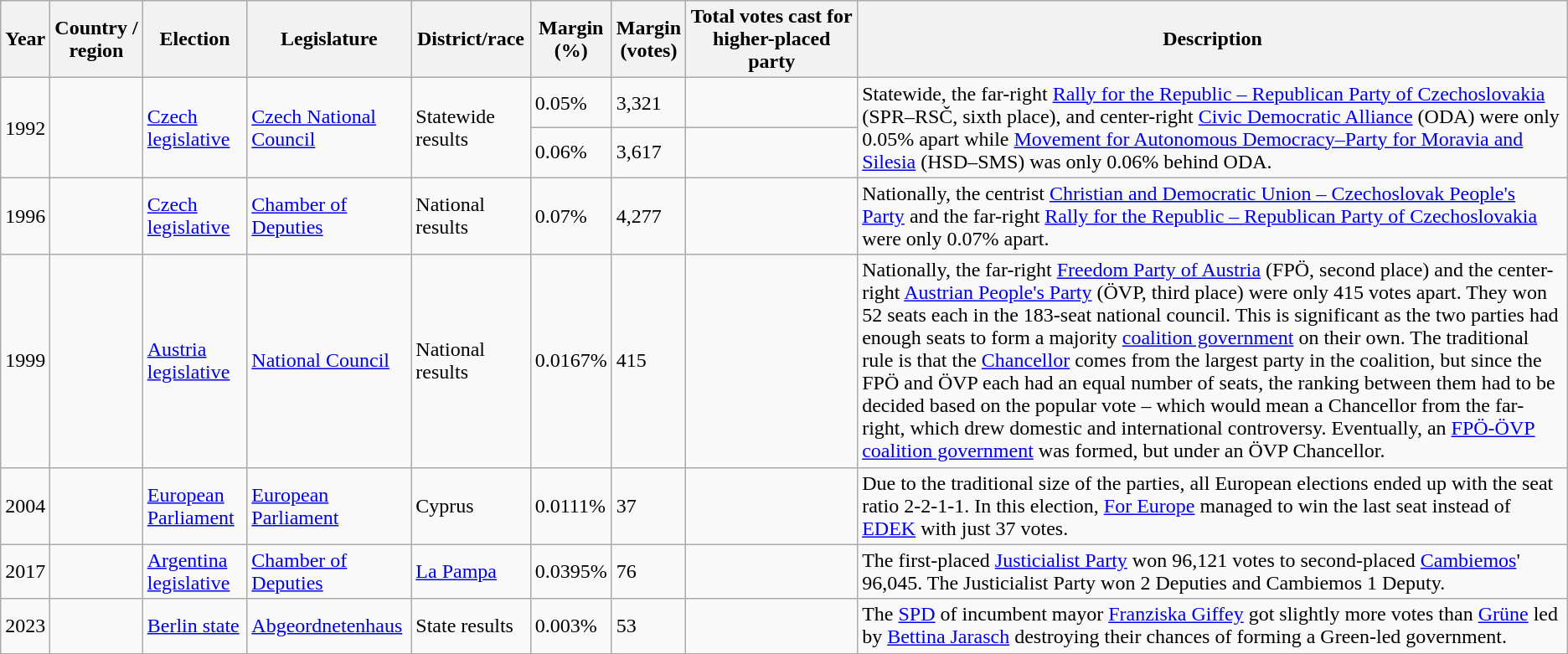<table class="wikitable sortable">
<tr>
<th>Year</th>
<th>Country /<br>region</th>
<th>Election</th>
<th>Legislature</th>
<th>District/race</th>
<th>Margin<br>(%)</th>
<th>Margin<br>(votes)</th>
<th>Total votes cast for<br>higher-placed party</th>
<th>Description</th>
</tr>
<tr>
<td rowspan="2">1992</td>
<td rowspan="2"> </td>
<td rowspan="2"><a href='#'>Czech legislative</a></td>
<td rowspan="2"><a href='#'>Czech National Council</a></td>
<td rowspan="2">Statewide results</td>
<td>0.05%</td>
<td>3,321</td>
<td></td>
<td rowspan="2">Statewide, the far-right <a href='#'>Rally for the Republic – Republican Party of Czechoslovakia</a> (SPR–RSČ, sixth place), and center-right <a href='#'>Civic Democratic Alliance</a> (ODA) were only 0.05% apart while <a href='#'>Movement for Autonomous Democracy–Party for Moravia and Silesia</a> (HSD–SMS) was only 0.06% behind ODA.</td>
</tr>
<tr>
<td>0.06%</td>
<td>3,617</td>
<td></td>
</tr>
<tr>
<td>1996</td>
<td></td>
<td><a href='#'>Czech legislative</a></td>
<td><a href='#'>Chamber of Deputies</a></td>
<td>National results</td>
<td>0.07%</td>
<td>4,277</td>
<td></td>
<td>Nationally, the centrist <a href='#'>Christian and Democratic Union – Czechoslovak People's Party</a> and the far-right <a href='#'>Rally for the Republic – Republican Party of Czechoslovakia</a> were only 0.07% apart.</td>
</tr>
<tr>
<td>1999</td>
<td></td>
<td><a href='#'>Austria legislative</a></td>
<td><a href='#'>National Council</a></td>
<td>National results</td>
<td>0.0167%</td>
<td>415</td>
<td></td>
<td>Nationally, the far-right <a href='#'>Freedom Party of Austria</a> (FPÖ, second place) and the center-right <a href='#'>Austrian People's Party</a> (ÖVP, third place) were only 415 votes apart. They won 52 seats each in the 183-seat national council. This is significant as the two parties had enough seats to form a majority <a href='#'>coalition government</a> on their own. The traditional rule is that the <a href='#'>Chancellor</a> comes from the largest party in the coalition, but since the FPÖ and ÖVP each had an equal number of seats, the ranking between them had to be decided based on the popular vote – which would mean a Chancellor from the far-right, which drew domestic and international controversy. Eventually, an <a href='#'>FPÖ-ÖVP coalition government</a> was formed, but under an ÖVP Chancellor.</td>
</tr>
<tr>
<td>2004</td>
<td> </td>
<td><a href='#'>European Parliament</a></td>
<td><a href='#'>European Parliament</a></td>
<td>Cyprus</td>
<td>0.0111%</td>
<td>37</td>
<td></td>
<td>Due to the traditional size of the parties, all European elections ended up with the seat ratio 2-2-1-1. In this election, <a href='#'>For Europe</a> managed to win the last seat instead of <a href='#'>EDEK</a> with just 37 votes.</td>
</tr>
<tr>
<td>2017</td>
<td> </td>
<td><a href='#'>Argentina legislative</a></td>
<td><a href='#'>Chamber of Deputies</a></td>
<td><a href='#'>La Pampa</a></td>
<td>0.0395%</td>
<td>76</td>
<td></td>
<td>The first-placed <a href='#'>Justicialist Party</a> won 96,121 votes to second-placed <a href='#'>Cambiemos</a>' 96,045. The Justicialist Party won 2 Deputies and Cambiemos 1 Deputy.</td>
</tr>
<tr>
<td>2023</td>
<td> </td>
<td><a href='#'>Berlin state</a></td>
<td><a href='#'>Abgeordnetenhaus</a></td>
<td>State results</td>
<td>0.003%</td>
<td>53</td>
<td></td>
<td>The <a href='#'>SPD</a> of incumbent mayor <a href='#'>Franziska Giffey</a> got slightly more votes than <a href='#'>Grüne</a> led by <a href='#'>Bettina Jarasch</a> destroying their chances of forming a Green-led government.</td>
</tr>
<tr>
</tr>
</table>
